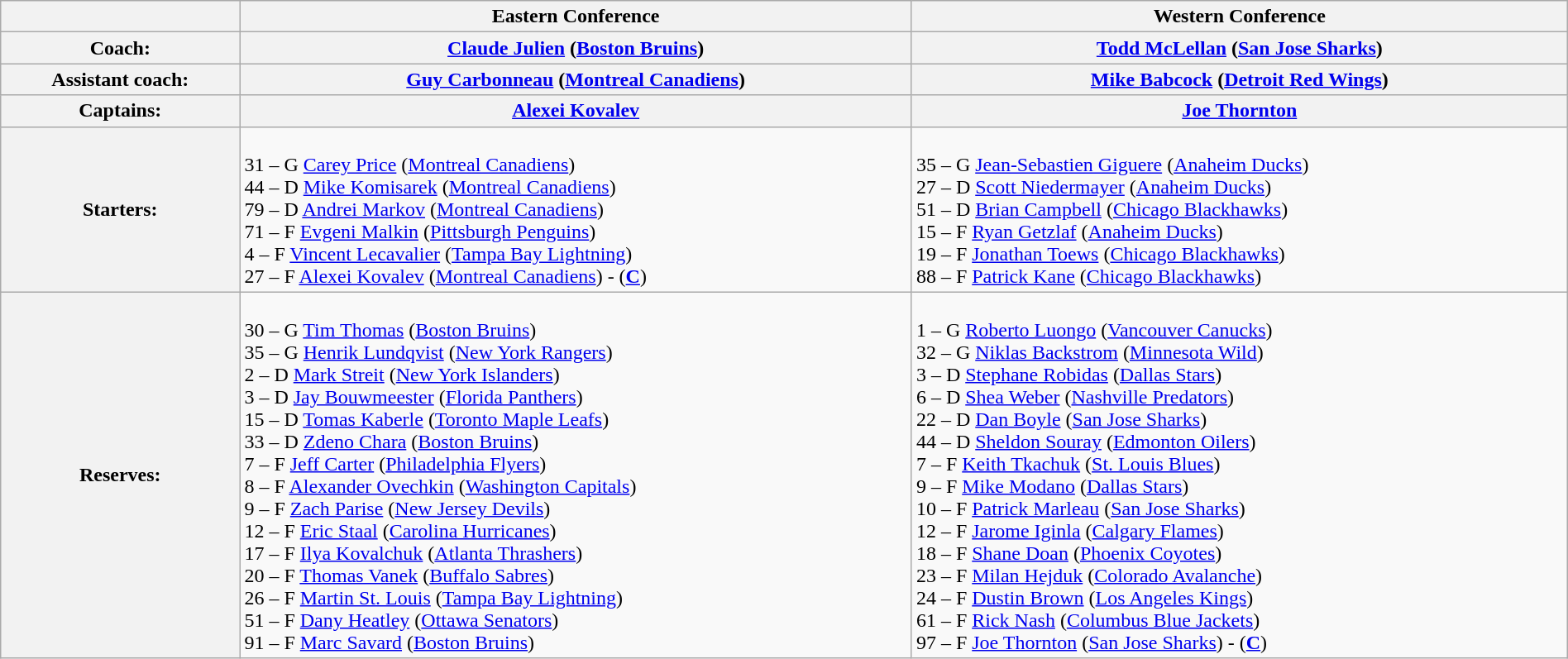<table class="wikitable" style="width:100%">
<tr>
<th></th>
<th>Eastern Conference</th>
<th>Western Conference</th>
</tr>
<tr>
<th>Coach:</th>
<th> <a href='#'>Claude Julien</a> (<a href='#'>Boston Bruins</a>)</th>
<th> <a href='#'>Todd McLellan</a> (<a href='#'>San Jose Sharks</a>)</th>
</tr>
<tr>
<th>Assistant coach:</th>
<th> <a href='#'>Guy Carbonneau</a> (<a href='#'>Montreal Canadiens</a>)</th>
<th> <a href='#'>Mike Babcock</a> (<a href='#'>Detroit Red Wings</a>)</th>
</tr>
<tr>
<th>Captains:</th>
<th> <a href='#'>Alexei Kovalev</a></th>
<th> <a href='#'>Joe Thornton</a></th>
</tr>
<tr>
<th>Starters:</th>
<td><br> 31 – G <a href='#'>Carey Price</a> (<a href='#'>Montreal Canadiens</a>)<br>
 44 – D <a href='#'>Mike Komisarek</a> (<a href='#'>Montreal Canadiens</a>)<br>
 79 – D <a href='#'>Andrei Markov</a> (<a href='#'>Montreal Canadiens</a>)<br>
 71 – F <a href='#'>Evgeni Malkin</a> (<a href='#'>Pittsburgh Penguins</a>)<br>
  4 – F <a href='#'>Vincent Lecavalier</a> (<a href='#'>Tampa Bay Lightning</a>)<br>
 27 – F <a href='#'>Alexei Kovalev</a> (<a href='#'>Montreal Canadiens</a>) - (<strong><a href='#'>C</a></strong>)<br></td>
<td><br> 35 – G <a href='#'>Jean-Sebastien Giguere</a> (<a href='#'>Anaheim Ducks</a>)<br>
 27 – D <a href='#'>Scott Niedermayer</a> (<a href='#'>Anaheim Ducks</a>)<br>
 51 – D <a href='#'>Brian Campbell</a> (<a href='#'>Chicago Blackhawks</a>)<br>
 15 – F <a href='#'>Ryan Getzlaf</a> (<a href='#'>Anaheim Ducks</a>)<br>
 19 – F <a href='#'>Jonathan Toews</a> (<a href='#'>Chicago Blackhawks</a>)<br>
 88 – F <a href='#'>Patrick Kane</a> (<a href='#'>Chicago Blackhawks</a>)<br></td>
</tr>
<tr>
<th>Reserves:</th>
<td><br> 30 – G <a href='#'>Tim Thomas</a> (<a href='#'>Boston Bruins</a>)<br>
 35 – G <a href='#'>Henrik Lundqvist</a> (<a href='#'>New York Rangers</a>)<br>
  2 – D <a href='#'>Mark Streit</a> (<a href='#'>New York Islanders</a>)<br>
  3 – D <a href='#'>Jay Bouwmeester</a> (<a href='#'>Florida Panthers</a>)<br>
 15 – D <a href='#'>Tomas Kaberle</a> (<a href='#'>Toronto Maple Leafs</a>)<br>
 33 – D <a href='#'>Zdeno Chara</a> (<a href='#'>Boston Bruins</a>)<br>
  7 – F <a href='#'>Jeff Carter</a> (<a href='#'>Philadelphia Flyers</a>)<br>
  8 – F <a href='#'>Alexander Ovechkin</a> (<a href='#'>Washington Capitals</a>)<br>
  9 – F <a href='#'>Zach Parise</a> (<a href='#'>New Jersey Devils</a>)<br>
 12 – F <a href='#'>Eric Staal</a> (<a href='#'>Carolina Hurricanes</a>)<br>
 17 – F <a href='#'>Ilya Kovalchuk</a> (<a href='#'>Atlanta Thrashers</a>)<br>
 20 – F <a href='#'>Thomas Vanek</a> (<a href='#'>Buffalo Sabres</a>)<br>
 26 – F <a href='#'>Martin St. Louis</a> (<a href='#'>Tampa Bay Lightning</a>)<br>
 51 – F <a href='#'>Dany Heatley</a> (<a href='#'>Ottawa Senators</a>)<br>
 91 – F <a href='#'>Marc Savard</a> (<a href='#'>Boston Bruins</a>)<br></td>
<td><br>  1 – G <a href='#'>Roberto Luongo</a> (<a href='#'>Vancouver Canucks</a>)<br>
 32 – G <a href='#'>Niklas Backstrom</a> (<a href='#'>Minnesota Wild</a>)<br>
  3 – D <a href='#'>Stephane Robidas</a> (<a href='#'>Dallas Stars</a>)<br>
  6 – D <a href='#'>Shea Weber</a> (<a href='#'>Nashville Predators</a>)<br>
 22 – D <a href='#'>Dan Boyle</a> (<a href='#'>San Jose Sharks</a>)<br>
 44 – D <a href='#'>Sheldon Souray</a> (<a href='#'>Edmonton Oilers</a>)<br>
  7 – F <a href='#'>Keith Tkachuk</a> (<a href='#'>St. Louis Blues</a>)<br>
  9 – F <a href='#'>Mike Modano</a> (<a href='#'>Dallas Stars</a>)<br>
 10 – F <a href='#'>Patrick Marleau</a> (<a href='#'>San Jose Sharks</a>)<br>
 12 – F <a href='#'>Jarome Iginla</a> (<a href='#'>Calgary Flames</a>)<br>
 18 – F <a href='#'>Shane Doan</a> (<a href='#'>Phoenix Coyotes</a>)<br>
 23 – F <a href='#'>Milan Hejduk</a> (<a href='#'>Colorado Avalanche</a>)<br>
 24 – F <a href='#'>Dustin Brown</a> (<a href='#'>Los Angeles Kings</a>)<br>
 61 – F <a href='#'>Rick Nash</a> (<a href='#'>Columbus Blue Jackets</a>)<br>
 97 – F <a href='#'>Joe Thornton</a> (<a href='#'>San Jose Sharks</a>) - (<strong><a href='#'>C</a></strong>) <br></td>
</tr>
</table>
